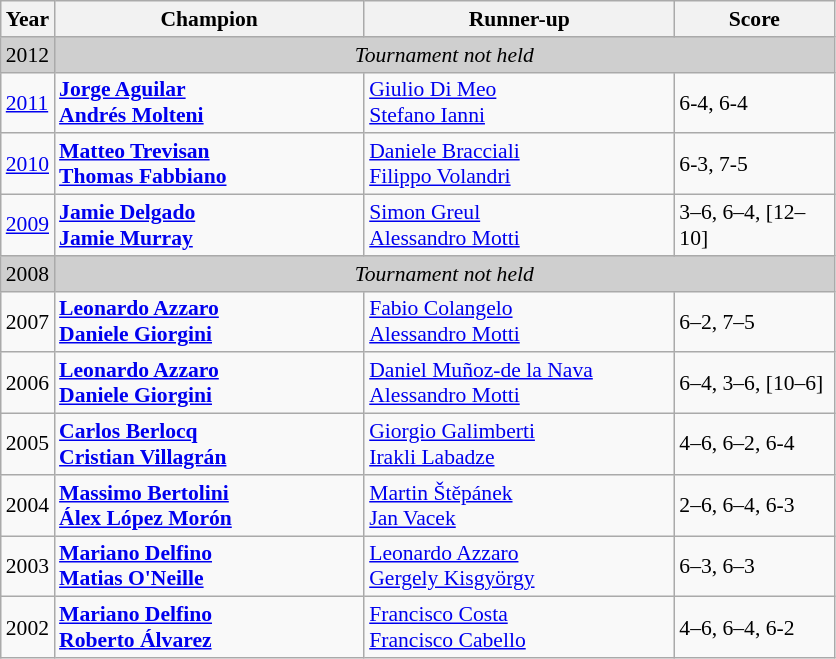<table class="wikitable" style="font-size:90%">
<tr>
<th>Year</th>
<th width="200">Champion</th>
<th width="200">Runner-up</th>
<th width="100">Score</th>
</tr>
<tr>
<td style="background:#cfcfcf">2012</td>
<td colspan=3 align=center style="background:#cfcfcf"><em>Tournament not held</em></td>
</tr>
<tr>
<td><a href='#'>2011</a></td>
<td> <strong><a href='#'>Jorge Aguilar</a></strong> <br>  <strong><a href='#'>Andrés Molteni</a></strong></td>
<td> <a href='#'>Giulio Di Meo</a> <br>  <a href='#'>Stefano Ianni</a></td>
<td>6-4, 6-4</td>
</tr>
<tr>
<td><a href='#'>2010</a></td>
<td> <strong><a href='#'>Matteo Trevisan</a></strong> <br>  <strong><a href='#'>Thomas Fabbiano</a></strong></td>
<td> <a href='#'>Daniele Bracciali</a> <br>  <a href='#'>Filippo Volandri</a></td>
<td>6-3, 7-5</td>
</tr>
<tr>
<td><a href='#'>2009</a></td>
<td> <strong><a href='#'>Jamie Delgado</a></strong> <br>  <strong><a href='#'>Jamie Murray</a></strong></td>
<td> <a href='#'>Simon Greul</a> <br>  <a href='#'>Alessandro Motti</a></td>
<td>3–6, 6–4, [12–10]</td>
</tr>
<tr>
<td style="background:#cfcfcf">2008</td>
<td colspan=3 align=center style="background:#cfcfcf"><em>Tournament not held</em></td>
</tr>
<tr>
<td>2007</td>
<td> <strong><a href='#'>Leonardo Azzaro</a></strong> <br>  <strong><a href='#'>Daniele Giorgini</a></strong></td>
<td> <a href='#'>Fabio Colangelo</a> <br>  <a href='#'>Alessandro Motti</a></td>
<td>6–2, 7–5</td>
</tr>
<tr>
<td>2006</td>
<td> <strong><a href='#'>Leonardo Azzaro</a></strong> <br>  <strong><a href='#'>Daniele Giorgini</a></strong></td>
<td> <a href='#'>Daniel Muñoz-de la Nava</a> <br>  <a href='#'>Alessandro Motti</a></td>
<td>6–4, 3–6, [10–6]</td>
</tr>
<tr>
<td>2005</td>
<td> <strong><a href='#'>Carlos Berlocq</a></strong> <br>  <strong><a href='#'>Cristian Villagrán</a></strong></td>
<td> <a href='#'>Giorgio Galimberti</a> <br>  <a href='#'>Irakli Labadze</a></td>
<td>4–6, 6–2, 6-4</td>
</tr>
<tr>
<td>2004</td>
<td> <strong><a href='#'>Massimo Bertolini</a></strong> <br>  <strong><a href='#'>Álex López Morón</a></strong></td>
<td> <a href='#'>Martin Štěpánek</a> <br>  <a href='#'>Jan Vacek</a></td>
<td>2–6, 6–4, 6-3</td>
</tr>
<tr>
<td>2003</td>
<td> <strong><a href='#'>Mariano Delfino</a></strong> <br>  <strong><a href='#'>Matias O'Neille</a></strong></td>
<td> <a href='#'>Leonardo Azzaro</a> <br>  <a href='#'>Gergely Kisgyörgy</a></td>
<td>6–3, 6–3</td>
</tr>
<tr>
<td>2002</td>
<td> <strong><a href='#'>Mariano Delfino</a></strong> <br>  <strong><a href='#'>Roberto Álvarez</a></strong></td>
<td> <a href='#'>Francisco Costa</a> <br>  <a href='#'>Francisco Cabello</a></td>
<td>4–6, 6–4, 6-2</td>
</tr>
</table>
